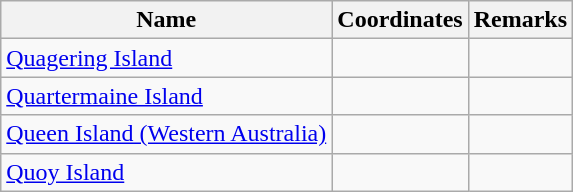<table class="wikitable">
<tr>
<th>Name</th>
<th>Coordinates</th>
<th>Remarks</th>
</tr>
<tr>
<td><a href='#'>Quagering Island</a></td>
<td></td>
<td></td>
</tr>
<tr>
<td><a href='#'>Quartermaine Island</a></td>
<td></td>
<td></td>
</tr>
<tr>
<td><a href='#'>Queen Island (Western Australia)</a></td>
<td></td>
<td></td>
</tr>
<tr>
<td><a href='#'>Quoy Island</a></td>
<td></td>
<td></td>
</tr>
</table>
